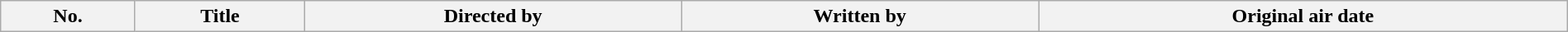<table class="wikitable plainrowheaders" style="width:100%; background:#fff;">
<tr>
<th style="background:#;">No.</th>
<th style="background:#;">Title</th>
<th style="background:#;">Directed by</th>
<th style="background:#;">Written by</th>
<th style="background:#;">Original air date<br>











</th>
</tr>
</table>
